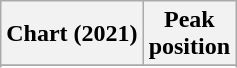<table class="wikitable sortable plainrowheaders" style="text-align:center">
<tr>
<th>Chart (2021)</th>
<th>Peak<br>position</th>
</tr>
<tr>
</tr>
<tr>
</tr>
</table>
